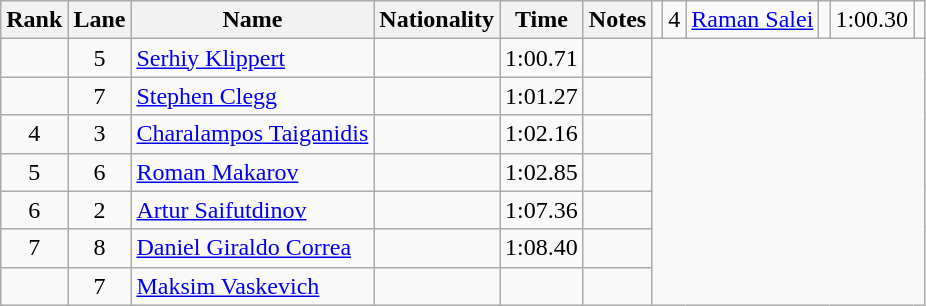<table class="wikitable sortable" style="text-align:center">
<tr>
<th>Rank</th>
<th>Lane</th>
<th>Name</th>
<th>Nationality</th>
<th>Time</th>
<th>Notes</th>
<td></td>
<td>4</td>
<td align=left><a href='#'>Raman Salei</a></td>
<td align=left></td>
<td>1:00.30</td>
<td></td>
</tr>
<tr>
<td></td>
<td>5</td>
<td align=left><a href='#'>Serhiy Klippert</a></td>
<td align=left></td>
<td>1:00.71</td>
<td></td>
</tr>
<tr>
<td></td>
<td>7</td>
<td align=left><a href='#'>Stephen Clegg</a></td>
<td align=left></td>
<td>1:01.27</td>
<td></td>
</tr>
<tr>
<td>4</td>
<td>3</td>
<td align=left><a href='#'>Charalampos Taiganidis</a></td>
<td align=left></td>
<td>1:02.16</td>
<td></td>
</tr>
<tr>
<td>5</td>
<td>6</td>
<td align=left><a href='#'>Roman Makarov</a></td>
<td align=left></td>
<td>1:02.85</td>
<td></td>
</tr>
<tr>
<td>6</td>
<td>2</td>
<td align=left><a href='#'>Artur Saifutdinov</a></td>
<td align=left></td>
<td>1:07.36</td>
<td></td>
</tr>
<tr>
<td>7</td>
<td>8</td>
<td align=left><a href='#'>Daniel Giraldo Correa</a></td>
<td align=left></td>
<td>1:08.40</td>
<td></td>
</tr>
<tr>
<td></td>
<td>7</td>
<td align=left><a href='#'>Maksim Vaskevich</a></td>
<td align=left></td>
<td></td>
<td></td>
</tr>
</table>
